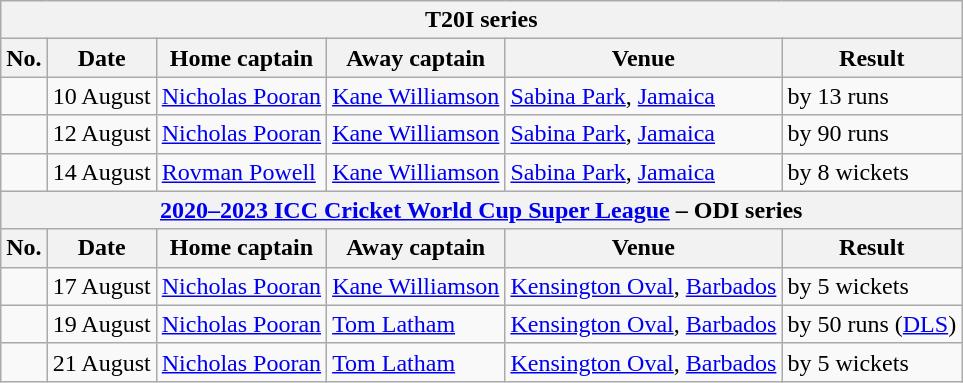<table class="wikitable">
<tr>
<th colspan="9">T20I series</th>
</tr>
<tr>
<th>No.</th>
<th>Date</th>
<th>Home captain</th>
<th>Away captain</th>
<th>Venue</th>
<th>Result</th>
</tr>
<tr>
<td></td>
<td>10 August</td>
<td><a href='#'>Nicholas Pooran</a></td>
<td><a href='#'>Kane Williamson</a></td>
<td><a href='#'>Sabina Park</a>, <a href='#'>Jamaica</a></td>
<td> by 13 runs</td>
</tr>
<tr>
<td></td>
<td>12 August</td>
<td><a href='#'>Nicholas Pooran</a></td>
<td><a href='#'>Kane Williamson</a></td>
<td><a href='#'>Sabina Park</a>, <a href='#'>Jamaica</a></td>
<td> by 90 runs</td>
</tr>
<tr>
<td></td>
<td>14 August</td>
<td><a href='#'>Rovman Powell</a></td>
<td><a href='#'>Kane Williamson</a></td>
<td><a href='#'>Sabina Park</a>, <a href='#'>Jamaica</a></td>
<td> by 8 wickets</td>
</tr>
<tr>
<th colspan="9"><a href='#'>2020–2023 ICC Cricket World Cup Super League</a> – ODI series</th>
</tr>
<tr>
<th>No.</th>
<th>Date</th>
<th>Home captain</th>
<th>Away captain</th>
<th>Venue</th>
<th>Result</th>
</tr>
<tr>
<td></td>
<td>17 August</td>
<td><a href='#'>Nicholas Pooran</a></td>
<td><a href='#'>Kane Williamson</a></td>
<td><a href='#'>Kensington Oval</a>, <a href='#'>Barbados</a></td>
<td> by 5 wickets</td>
</tr>
<tr>
<td></td>
<td>19 August</td>
<td><a href='#'>Nicholas Pooran</a></td>
<td><a href='#'>Tom Latham</a></td>
<td><a href='#'>Kensington Oval</a>, <a href='#'>Barbados</a></td>
<td> by 50 runs (<a href='#'>DLS</a>)</td>
</tr>
<tr>
<td></td>
<td>21 August</td>
<td><a href='#'>Nicholas Pooran</a></td>
<td><a href='#'>Tom Latham</a></td>
<td><a href='#'>Kensington Oval</a>, <a href='#'>Barbados</a></td>
<td> by 5 wickets</td>
</tr>
</table>
